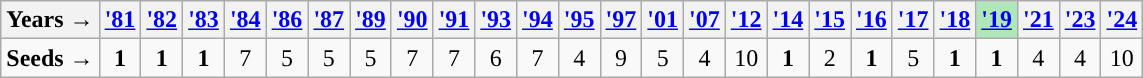<table class="wikitable">
<tr>
<th>Years →</th>
<th><a href='#'>'81</a></th>
<th><a href='#'>'82</a></th>
<th><a href='#'>'83</a></th>
<th><a href='#'>'84</a></th>
<th><a href='#'>'86</a></th>
<th><a href='#'>'87</a></th>
<th><a href='#'>'89</a></th>
<th><a href='#'>'90</a></th>
<th><a href='#'>'91</a></th>
<th><a href='#'>'93</a></th>
<th><a href='#'>'94</a></th>
<th><a href='#'>'95</a></th>
<th><a href='#'>'97</a></th>
<th><a href='#'>'01</a></th>
<th><a href='#'>'07</a></th>
<th><a href='#'>'12</a></th>
<th><a href='#'>'14</a></th>
<th><a href='#'>'15</a></th>
<th><a href='#'>'16</a></th>
<th><a href='#'>'17</a></th>
<th><a href='#'>'18</a></th>
<th style="background: #afe6ba;"><a href='#'>'19</a></th>
<th><a href='#'>'21</a></th>
<th><a href='#'>'23</a></th>
<th><a href='#'>'24</a></th>
</tr>
<tr align=center>
<td style="text-align:left; "><strong>Seeds →</strong></td>
<td><strong>1</strong></td>
<td><strong>1</strong></td>
<td><strong>1</strong></td>
<td>7</td>
<td>5</td>
<td>5</td>
<td>5</td>
<td>7</td>
<td>7</td>
<td>6</td>
<td>7</td>
<td>4</td>
<td>9</td>
<td>5</td>
<td>4</td>
<td>10</td>
<td><strong>1</strong></td>
<td>2</td>
<td><strong>1</strong></td>
<td>5</td>
<td><strong>1</strong></td>
<td><strong>1</strong></td>
<td>4</td>
<td>4</td>
<td>10</td>
</tr>
</table>
